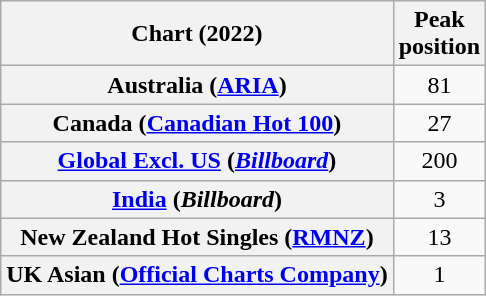<table class="wikitable sortable plainrowheaders" style="text-align:center">
<tr>
<th scope="col">Chart (2022)</th>
<th scope="col">Peak<br>position</th>
</tr>
<tr>
<th scope="row">Australia (<a href='#'>ARIA</a>)</th>
<td>81</td>
</tr>
<tr>
<th scope="row">Canada (<a href='#'>Canadian Hot 100</a>)</th>
<td>27</td>
</tr>
<tr>
<th scope="row"><a href='#'>Global Excl. US</a> (<em><a href='#'>Billboard</a></em>)</th>
<td>200</td>
</tr>
<tr>
<th scope="row"><a href='#'>India</a> (<em>Billboard</em>)</th>
<td>3</td>
</tr>
<tr>
<th scope="row">New Zealand Hot Singles (<a href='#'>RMNZ</a>)</th>
<td>13</td>
</tr>
<tr>
<th scope="row">UK Asian (<a href='#'>Official Charts Company</a>)</th>
<td>1</td>
</tr>
</table>
